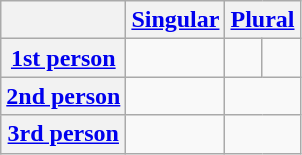<table class="wikitable" style="text-align:center;">
<tr>
<th rowspan=1></th>
<th colspan=1><a href='#'>Singular</a></th>
<th colspan=2><a href='#'>Plural</a></th>
</tr>
<tr>
<th><a href='#'>1st person</a></th>
<td></td>
<td></td>
<td></td>
</tr>
<tr>
<th><a href='#'>2nd person</a></th>
<td></td>
<td colspan=2></td>
</tr>
<tr>
<th><a href='#'>3rd person</a></th>
<td></td>
<td colspan=2></td>
</tr>
</table>
